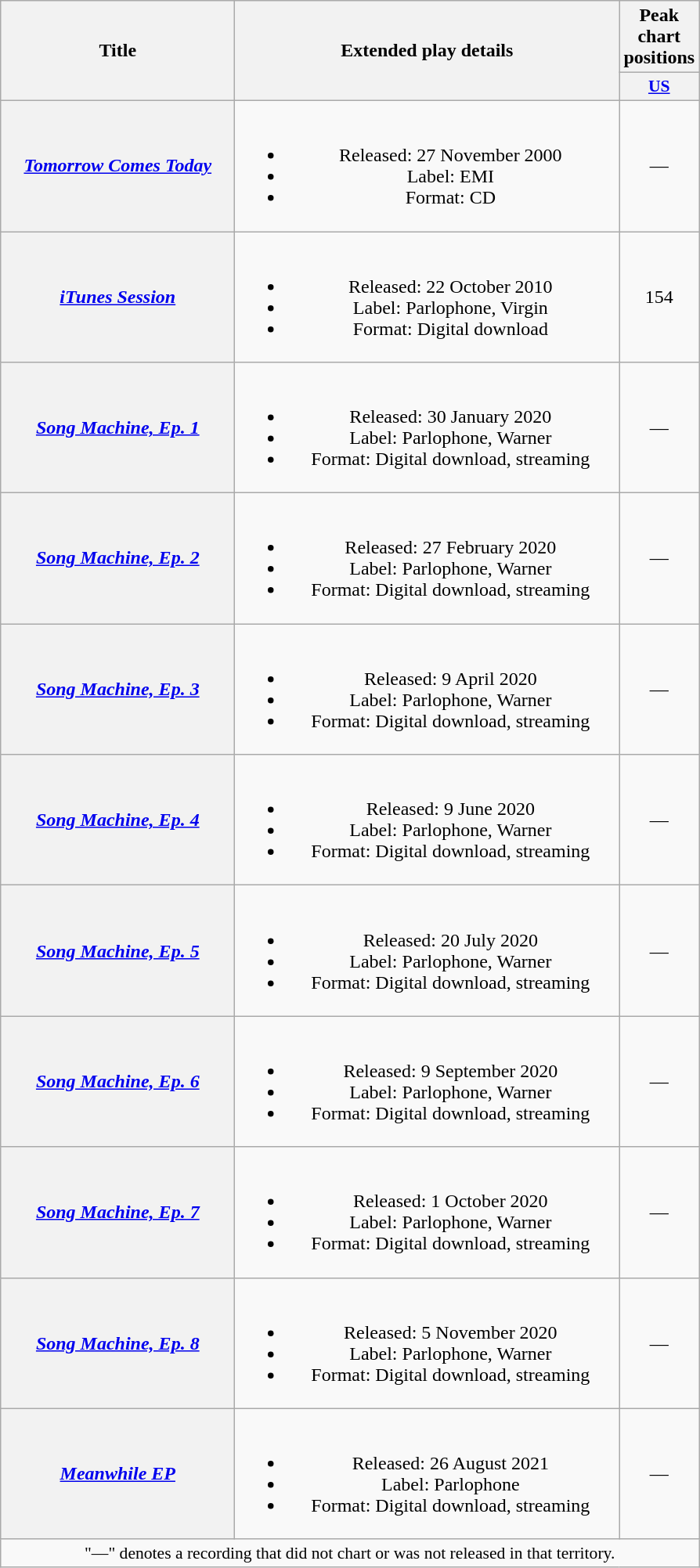<table class="wikitable plainrowheaders" style="text-align:center;">
<tr>
<th scope="col" rowspan="2" style="width:12em;">Title</th>
<th scope="col" rowspan="2" style="width:20em;">Extended play details</th>
<th scope="col" colspan="1">Peak chart positions</th>
</tr>
<tr>
<th scope="col" style="width:2.9em;font-size:90%;"><a href='#'>US</a><br></th>
</tr>
<tr>
<th scope="row"><em><a href='#'>Tomorrow Comes Today</a></em></th>
<td><br><ul><li>Released: 27 November 2000 </li><li>Label: EMI</li><li>Format: CD</li></ul></td>
<td>—</td>
</tr>
<tr>
<th scope="row"><em><a href='#'>iTunes Session</a></em></th>
<td><br><ul><li>Released: 22 October 2010</li><li>Label: Parlophone, Virgin</li><li>Format: Digital download</li></ul></td>
<td>154</td>
</tr>
<tr>
<th scope="row"><em><a href='#'>Song Machine, Ep. 1</a></em></th>
<td><br><ul><li>Released: 30 January 2020</li><li>Label: Parlophone, Warner</li><li>Format: Digital download, streaming</li></ul></td>
<td>—</td>
</tr>
<tr>
<th scope="row"><em><a href='#'>Song Machine, Ep. 2</a></em></th>
<td><br><ul><li>Released: 27 February 2020</li><li>Label: Parlophone, Warner</li><li>Format: Digital download, streaming</li></ul></td>
<td>—</td>
</tr>
<tr>
<th scope="row"><em><a href='#'>Song Machine, Ep. 3</a></em></th>
<td><br><ul><li>Released: 9 April 2020</li><li>Label: Parlophone, Warner</li><li>Format: Digital download, streaming</li></ul></td>
<td>—</td>
</tr>
<tr>
<th scope="row"><em><a href='#'>Song Machine, Ep. 4</a></em></th>
<td><br><ul><li>Released: 9 June 2020</li><li>Label: Parlophone, Warner</li><li>Format: Digital download, streaming</li></ul></td>
<td>—</td>
</tr>
<tr>
<th scope="row"><em><a href='#'>Song Machine, Ep. 5</a></em></th>
<td><br><ul><li>Released: 20 July 2020</li><li>Label: Parlophone, Warner</li><li>Format: Digital download, streaming</li></ul></td>
<td>—</td>
</tr>
<tr>
<th scope="row"><em><a href='#'>Song Machine, Ep. 6</a></em></th>
<td><br><ul><li>Released: 9 September 2020</li><li>Label: Parlophone, Warner</li><li>Format: Digital download, streaming</li></ul></td>
<td>—</td>
</tr>
<tr>
<th scope="row"><em><a href='#'>Song Machine, Ep. 7</a></em></th>
<td><br><ul><li>Released: 1 October 2020</li><li>Label: Parlophone, Warner</li><li>Format: Digital download, streaming</li></ul></td>
<td>—</td>
</tr>
<tr>
<th scope="row"><em><a href='#'>Song Machine, Ep. 8</a></em></th>
<td><br><ul><li>Released: 5 November 2020</li><li>Label: Parlophone, Warner</li><li>Format: Digital download, streaming</li></ul></td>
<td>—</td>
</tr>
<tr>
<th scope="row"><em><a href='#'>Meanwhile EP</a></em></th>
<td><br><ul><li>Released: 26 August 2021</li><li>Label: Parlophone</li><li>Format: Digital download, streaming</li></ul></td>
<td>—</td>
</tr>
<tr>
<td colspan="6" style="font-size:90%">"—" denotes a recording that did not chart or was not released in that territory.</td>
</tr>
</table>
